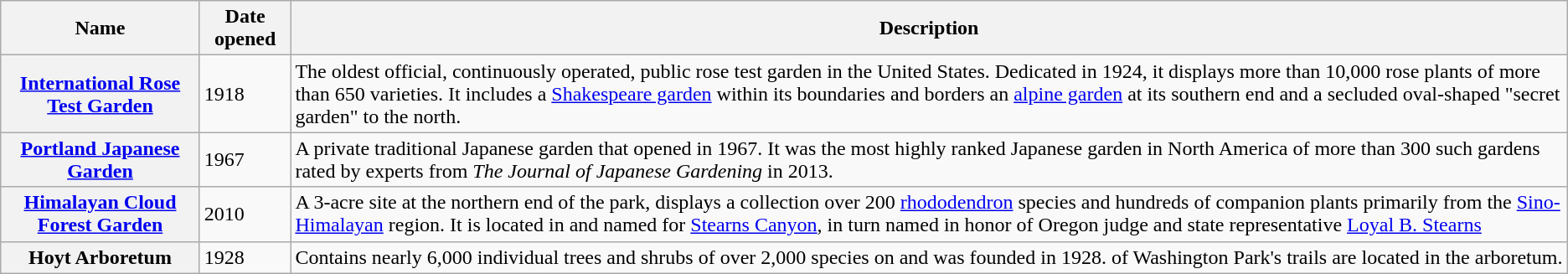<table class="wikitable sortable">
<tr>
<th scope="col">Name</th>
<th scope="col">Date opened</th>
<th>Description</th>
</tr>
<tr>
<th scope="row"><a href='#'>International Rose Test Garden</a></th>
<td>1918</td>
<td>The oldest official, continuously operated, public rose test garden in the United States. Dedicated in 1924, it displays more than 10,000 rose plants of more than 650 varieties. It includes a <a href='#'>Shakespeare garden</a> within its boundaries and borders an <a href='#'>alpine garden</a> at its southern end and a secluded oval-shaped "secret garden" to the north.</td>
</tr>
<tr>
<th><a href='#'>Portland Japanese Garden</a></th>
<td>1967</td>
<td>A  private traditional Japanese garden that opened in 1967. It was the most highly ranked Japanese garden in North America of more than 300 such gardens rated by experts from <em>The Journal of Japanese Gardening</em> in 2013.</td>
</tr>
<tr>
<th><a href='#'>Himalayan Cloud Forest Garden</a></th>
<td>2010</td>
<td>A 3-acre site at the northern end of the park, displays a collection over 200 <a href='#'>rhododendron</a> species and hundreds of companion plants primarily from the <a href='#'>Sino-Himalayan</a> region. It is located in and named for <a href='#'>Stearns Canyon</a>, in turn named in honor of Oregon judge and state representative <a href='#'>Loyal B. Stearns</a></td>
</tr>
<tr>
<th>Hoyt Arboretum<br></th>
<td>1928</td>
<td>Contains nearly 6,000 individual trees and shrubs of over 2,000 species on  and was founded in 1928.  of Washington Park's trails are located in the arboretum.</td>
</tr>
</table>
